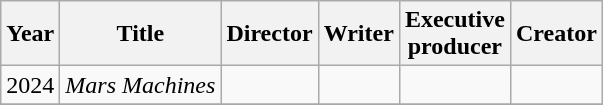<table class="wikitable">
<tr>
<th>Year</th>
<th>Title</th>
<th>Director</th>
<th>Writer</th>
<th>Executive<br>producer</th>
<th>Creator</th>
</tr>
<tr>
<td>2024</td>
<td><em>Mars Machines</em></td>
<td></td>
<td></td>
<td></td>
<td></td>
</tr>
<tr>
</tr>
</table>
